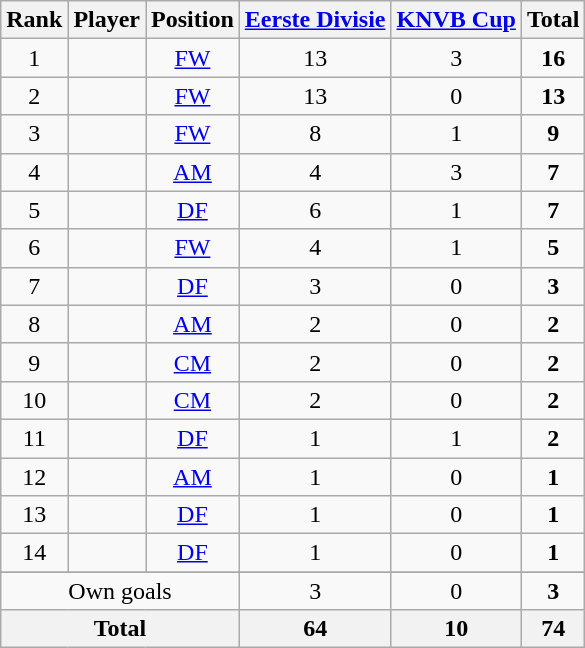<table class="wikitable sortable">
<tr>
<th>Rank</th>
<th>Player</th>
<th>Position</th>
<th><a href='#'>Eerste Divisie</a></th>
<th><a href='#'>KNVB Cup</a></th>
<th>Total</th>
</tr>
<tr>
<td align="center">1</td>
<td> </td>
<td align="center"><a href='#'>FW</a></td>
<td align="center">13</td>
<td align="center">3</td>
<td align="center"><strong>16</strong></td>
</tr>
<tr>
<td align="center">2</td>
<td> </td>
<td align="center"><a href='#'>FW</a></td>
<td align="center">13</td>
<td align="center">0</td>
<td align="center"><strong>13</strong></td>
</tr>
<tr>
<td align="center">3</td>
<td> </td>
<td align="center"><a href='#'>FW</a></td>
<td align="center">8</td>
<td align="center">1</td>
<td align="center"><strong>9</strong></td>
</tr>
<tr>
<td align="center">4</td>
<td> </td>
<td align="center"><a href='#'>AM</a></td>
<td align="center">4</td>
<td align="center">3</td>
<td align="center"><strong>7</strong></td>
</tr>
<tr>
<td align="center">5</td>
<td> </td>
<td align="center"><a href='#'>DF</a></td>
<td align="center">6</td>
<td align="center">1</td>
<td align="center"><strong>7</strong></td>
</tr>
<tr>
<td align="center">6</td>
<td> </td>
<td align="center"><a href='#'>FW</a></td>
<td align="center">4</td>
<td align="center">1</td>
<td align="center"><strong>5</strong></td>
</tr>
<tr>
<td align="center">7</td>
<td> </td>
<td align="center"><a href='#'>DF</a></td>
<td align="center">3</td>
<td align="center">0</td>
<td align="center"><strong>3</strong></td>
</tr>
<tr>
<td align="center">8</td>
<td> </td>
<td align="center"><a href='#'>AM</a></td>
<td align="center">2</td>
<td align="center">0</td>
<td align="center"><strong>2</strong></td>
</tr>
<tr>
<td align="center">9</td>
<td> </td>
<td align="center"><a href='#'>CM</a></td>
<td align="center">2</td>
<td align="center">0</td>
<td align="center"><strong>2</strong></td>
</tr>
<tr>
<td align="center">10</td>
<td> </td>
<td align="center"><a href='#'>CM</a></td>
<td align="center">2</td>
<td align="center">0</td>
<td align="center"><strong>2</strong></td>
</tr>
<tr>
<td align="center">11</td>
<td> </td>
<td align="center"><a href='#'>DF</a></td>
<td align="center">1</td>
<td align="center">1</td>
<td align="center"><strong>2</strong></td>
</tr>
<tr>
<td align="center">12</td>
<td> </td>
<td align="center"><a href='#'>AM</a></td>
<td align="center">1</td>
<td align="center">0</td>
<td align="center"><strong>1</strong></td>
</tr>
<tr>
<td align="center">13</td>
<td> </td>
<td align="center"><a href='#'>DF</a></td>
<td align="center">1</td>
<td align="center">0</td>
<td align="center"><strong>1</strong></td>
</tr>
<tr>
<td align="center">14</td>
<td> </td>
<td align="center"><a href='#'>DF</a></td>
<td align="center">1</td>
<td align="center">0</td>
<td align="center"><strong>1</strong></td>
</tr>
<tr>
</tr>
<tr class="sortbottom">
<td align="center" colspan="3">Own goals</td>
<td align="center">3</td>
<td align="center">0</td>
<td align="center"><strong>3</strong></td>
</tr>
<tr>
<th colspan="3">Total</th>
<th>64</th>
<th>10</th>
<th>74</th>
</tr>
</table>
